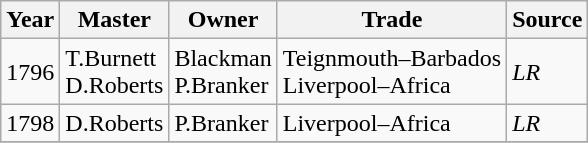<table class=" wikitable">
<tr>
<th>Year</th>
<th>Master</th>
<th>Owner</th>
<th>Trade</th>
<th>Source</th>
</tr>
<tr>
<td>1796</td>
<td>T.Burnett<br>D.Roberts</td>
<td>Blackman<br>P.Branker</td>
<td>Teignmouth–Barbados<br>Liverpool–Africa</td>
<td><em>LR</em></td>
</tr>
<tr>
<td>1798</td>
<td>D.Roberts</td>
<td>P.Branker</td>
<td>Liverpool–Africa</td>
<td><em>LR</em></td>
</tr>
<tr>
</tr>
</table>
